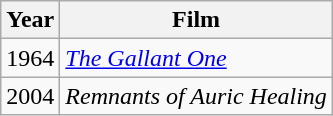<table class="wikitable">
<tr>
<th>Year</th>
<th>Film</th>
</tr>
<tr>
<td>1964</td>
<td><em><a href='#'>The Gallant One</a></em></td>
</tr>
<tr>
<td>2004</td>
<td><em>Remnants of Auric Healing</em></td>
</tr>
</table>
